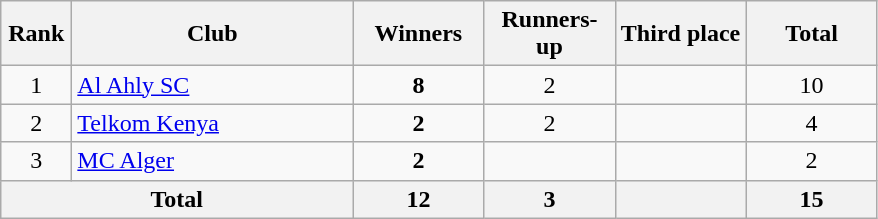<table class="wikitable" style="text-align:center">
<tr>
<th width=40>Rank</th>
<th width=180>Club</th>
<th width=80>Winners</th>
<th width=80>Runners-up</th>
<th width=80>Third place</th>
<th width=80>Total</th>
</tr>
<tr>
<td>1</td>
<td style="text-align:left"> <a href='#'>Al Ahly SC</a></td>
<td><strong>8</strong></td>
<td>2</td>
<td></td>
<td>10</td>
</tr>
<tr>
<td>2</td>
<td style="text-align:left"><a href='#'>Telkom Kenya</a></td>
<td><strong>2</strong></td>
<td>2</td>
<td></td>
<td>4</td>
</tr>
<tr>
<td>3</td>
<td style="text-align:left"> <a href='#'>MC Alger</a></td>
<td><strong>2</strong></td>
<td></td>
<td></td>
<td>2</td>
</tr>
<tr>
<th colspan=2>Total</th>
<th>12</th>
<th>3</th>
<th></th>
<th>15</th>
</tr>
</table>
